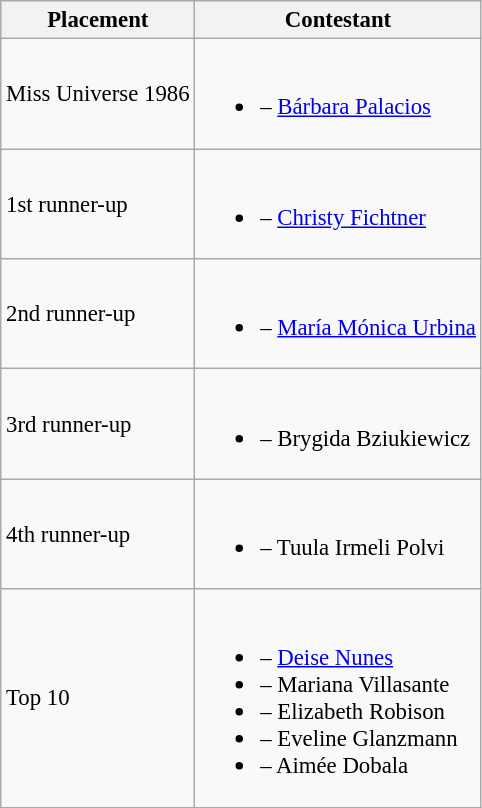<table class="wikitable sortable" style="font-size:95%;">
<tr>
<th>Placement</th>
<th>Contestant</th>
</tr>
<tr>
<td>Miss Universe 1986</td>
<td><br><ul><li> – <a href='#'>Bárbara Palacios</a></li></ul></td>
</tr>
<tr>
<td>1st runner-up</td>
<td><br><ul><li> – <a href='#'>Christy Fichtner</a></li></ul></td>
</tr>
<tr>
<td>2nd runner-up</td>
<td><br><ul><li> – <a href='#'>María Mónica Urbina</a></li></ul></td>
</tr>
<tr>
<td>3rd runner-up</td>
<td><br><ul><li> – Brygida Bziukiewicz</li></ul></td>
</tr>
<tr>
<td>4th runner-up</td>
<td><br><ul><li> – Tuula Irmeli Polvi</li></ul></td>
</tr>
<tr>
<td>Top 10</td>
<td><br><ul><li> – <a href='#'>Deise Nunes</a></li><li> – Mariana Villasante</li><li> – Elizabeth Robison</li><li> – Eveline Glanzmann</li><li> – Aimée Dobala</li></ul></td>
</tr>
</table>
